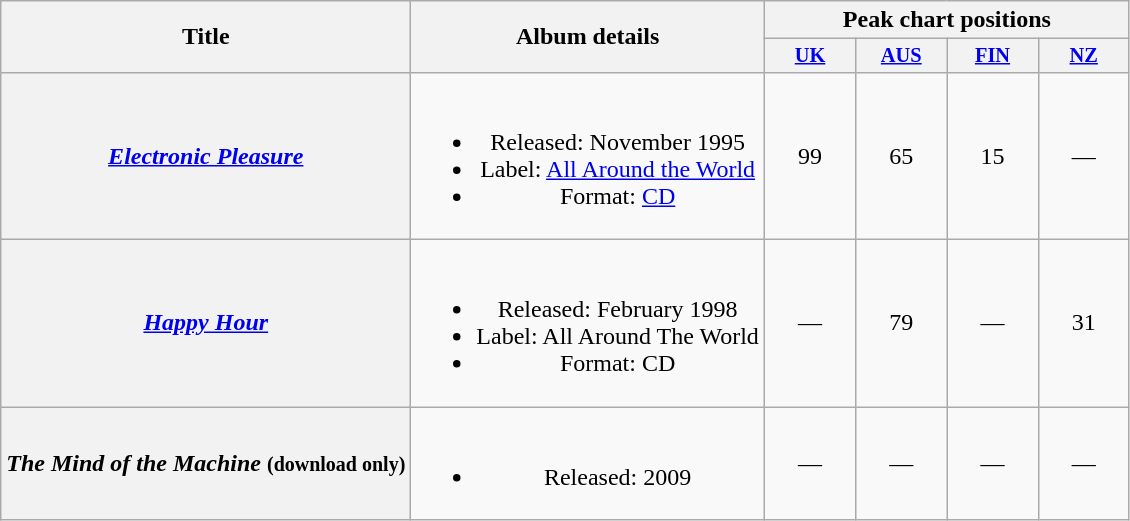<table class="wikitable plainrowheaders" style=text-align:center;>
<tr>
<th rowspan="2">Title</th>
<th rowspan="2">Album details</th>
<th colspan="4">Peak chart positions</th>
</tr>
<tr>
<th style="width:4em;font-size:85%;"><a href='#'>UK</a><br></th>
<th style="width:4em;font-size:85%;"><a href='#'>AUS</a><br></th>
<th style="width:4em;font-size:85%;"><a href='#'>FIN</a><br></th>
<th style="width:4em;font-size:85%;"><a href='#'>NZ</a><br></th>
</tr>
<tr>
<th scope="row"><em><a href='#'>Electronic Pleasure</a></em></th>
<td><br><ul><li>Released: November 1995</li><li>Label: <a href='#'>All Around the World</a></li><li>Format: <a href='#'>CD</a></li></ul></td>
<td>99</td>
<td>65</td>
<td>15</td>
<td>—</td>
</tr>
<tr>
<th scope="row"><em><a href='#'>Happy Hour</a></em></th>
<td><br><ul><li>Released: February 1998</li><li>Label: All Around The World</li><li>Format: CD</li></ul></td>
<td>—</td>
<td>79</td>
<td>—</td>
<td>31</td>
</tr>
<tr>
<th scope="row"><em>The Mind of the Machine</em> <small>(download only)</small></th>
<td><br><ul><li>Released: 2009</li></ul></td>
<td>—</td>
<td>—</td>
<td>—</td>
<td>—</td>
</tr>
</table>
